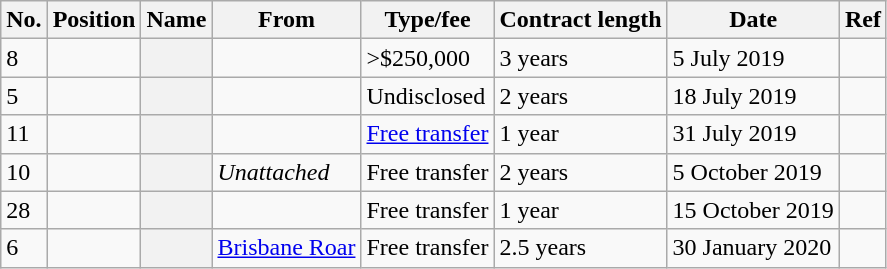<table class="wikitable plainrowheaders sortable" style="text-align:center; text-align:left">
<tr>
<th scope="col">No.</th>
<th scope="col">Position</th>
<th scope="col">Name</th>
<th scope="col">From</th>
<th scope="col">Type/fee</th>
<th scope="col">Contract length</th>
<th scope="col">Date</th>
<th scope="col" class="unsortable">Ref</th>
</tr>
<tr>
<td>8</td>
<td></td>
<th scope="row"></th>
<td></td>
<td>>$250,000</td>
<td>3 years</td>
<td>5 July 2019</td>
<td></td>
</tr>
<tr>
<td>5</td>
<td></td>
<th scope="row"></th>
<td></td>
<td>Undisclosed</td>
<td>2 years</td>
<td>18 July 2019</td>
<td></td>
</tr>
<tr>
<td>11</td>
<td></td>
<th scope="row"></th>
<td></td>
<td><a href='#'>Free transfer</a></td>
<td>1 year</td>
<td>31 July 2019</td>
<td></td>
</tr>
<tr>
<td>10</td>
<td></td>
<th scope="row"></th>
<td><em>Unattached</em></td>
<td>Free transfer</td>
<td>2 years</td>
<td>5 October 2019</td>
<td></td>
</tr>
<tr>
<td>28</td>
<td></td>
<th scope="row"></th>
<td></td>
<td>Free transfer</td>
<td>1 year</td>
<td>15 October 2019</td>
<td></td>
</tr>
<tr>
<td>6</td>
<td></td>
<th scope="row"></th>
<td><a href='#'>Brisbane Roar</a></td>
<td>Free transfer</td>
<td>2.5 years</td>
<td>30 January 2020</td>
<td></td>
</tr>
</table>
